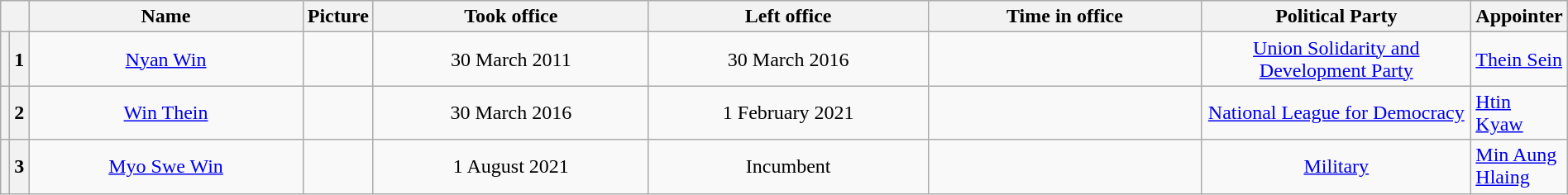<table class="wikitable" width="100%">
<tr>
<th colspan="2" width="1%"></th>
<th width="20%">Name<br></th>
<th width="100px">Picture</th>
<th width="20%">Took office</th>
<th width="20%">Left office</th>
<th width="20%">Time in office</th>
<th width="20%">Political Party</th>
<th width="20%">Appointer</th>
</tr>
<tr>
<th></th>
<th style="text-align:center;">1</th>
<td align=center><a href='#'>Nyan Win</a><br></td>
<td align=center></td>
<td align=center>30 March 2011</td>
<td align=center>30 March 2016</td>
<td align=center></td>
<td align=center><a href='#'>Union Solidarity and Development Party</a></td>
<td><a href='#'>Thein Sein</a></td>
</tr>
<tr>
<th></th>
<th style="text-align:center;">2</th>
<td align=center><a href='#'>Win Thein</a></td>
<td align=center></td>
<td align=center>30 March 2016</td>
<td align=center>1 February 2021</td>
<td align=center></td>
<td align=center><a href='#'>National League for Democracy</a></td>
<td><a href='#'>Htin Kyaw</a></td>
</tr>
<tr>
<th></th>
<th style="text-align:center;">3</th>
<td align=center><a href='#'>Myo Swe Win</a></td>
<td align=center></td>
<td align=center>1 August 2021</td>
<td align=center>Incumbent</td>
<td align=center></td>
<td align=center><a href='#'>Military</a></td>
<td><a href='#'>Min Aung Hlaing</a></td>
</tr>
</table>
